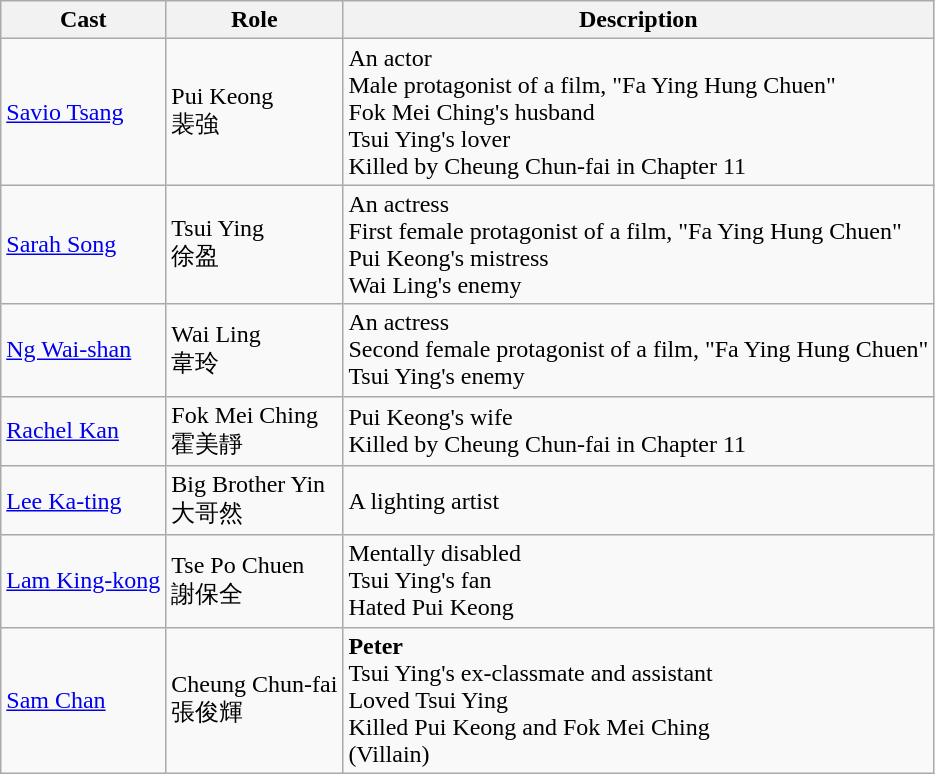<table class="wikitable">
<tr>
<th>Cast</th>
<th>Role</th>
<th>Description</th>
</tr>
<tr>
<td><a href='#'>Savio Tsang</a></td>
<td>Pui Keong<br>裴強</td>
<td>An actor<br>Male protagonist of a film, "Fa Ying Hung Chuen"<br>Fok Mei Ching's husband<br>Tsui Ying's lover<br>Killed by Cheung Chun-fai in Chapter 11</td>
</tr>
<tr>
<td><a href='#'>Sarah Song</a></td>
<td>Tsui Ying<br>徐盈</td>
<td>An actress<br>First female protagonist of a film, "Fa Ying Hung Chuen"<br>Pui Keong's mistress<br>Wai Ling's enemy</td>
</tr>
<tr>
<td><a href='#'>Ng Wai-shan</a></td>
<td>Wai Ling<br>韋玲</td>
<td>An actress<br>Second female protagonist of a film, "Fa Ying Hung Chuen"<br>Tsui Ying's enemy</td>
</tr>
<tr>
<td><a href='#'>Rachel Kan</a></td>
<td>Fok Mei Ching<br>霍美靜</td>
<td>Pui Keong's wife<br>Killed by Cheung Chun-fai in Chapter 11</td>
</tr>
<tr>
<td><a href='#'>Lee Ka-ting</a></td>
<td>Big Brother Yin<br>大哥然</td>
<td>A lighting artist</td>
</tr>
<tr>
<td><a href='#'>Lam King-kong</a></td>
<td>Tse Po Chuen<br>謝保全</td>
<td>Mentally disabled<br>Tsui Ying's fan<br>Hated Pui Keong</td>
</tr>
<tr>
<td><a href='#'>Sam Chan</a></td>
<td>Cheung Chun-fai<br>張俊輝</td>
<td><strong>Peter</strong><br>Tsui Ying's ex-classmate and assistant<br>Loved Tsui Ying<br>Killed Pui Keong and Fok Mei Ching<br>(Villain)</td>
</tr>
</table>
